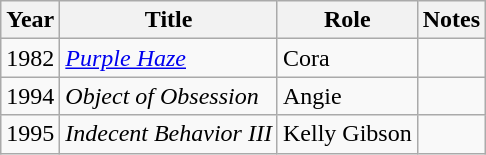<table class="wikitable sortable">
<tr>
<th>Year</th>
<th>Title</th>
<th>Role</th>
<th>Notes</th>
</tr>
<tr>
<td>1982</td>
<td><a href='#'><em>Purple Haze</em></a></td>
<td>Cora</td>
<td></td>
</tr>
<tr>
<td>1994</td>
<td><em>Object of Obsession</em></td>
<td>Angie</td>
<td></td>
</tr>
<tr>
<td>1995</td>
<td><em>Indecent Behavior III</em></td>
<td>Kelly Gibson</td>
<td></td>
</tr>
</table>
